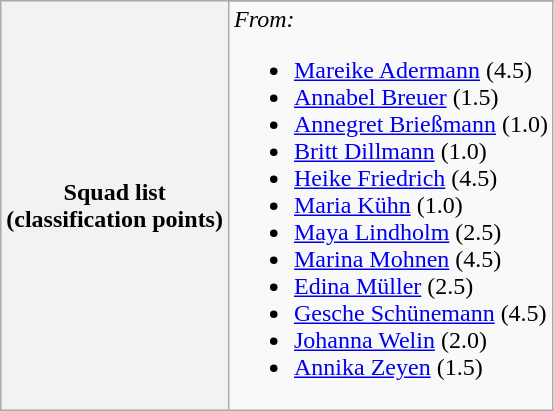<table class=wikitable>
<tr>
<th rowspan="2">Squad list<br>(classification points)</th>
</tr>
<tr>
<td rowspan="5"><em>From:</em><br><ul><li><a href='#'>Mareike Adermann</a> (4.5)</li><li><a href='#'>Annabel Breuer</a> (1.5)</li><li><a href='#'>Annegret Brießmann</a> (1.0)</li><li><a href='#'>Britt Dillmann</a> (1.0)</li><li><a href='#'>Heike Friedrich</a> (4.5)</li><li><a href='#'>Maria Kühn</a> (1.0)</li><li><a href='#'>Maya Lindholm</a> (2.5)</li><li><a href='#'>Marina Mohnen</a> (4.5)</li><li><a href='#'>Edina Müller</a> (2.5)</li><li><a href='#'>Gesche Schünemann</a> (4.5)</li><li><a href='#'>Johanna Welin</a> (2.0)</li><li><a href='#'>Annika Zeyen</a> (1.5)</li></ul></td>
</tr>
</table>
